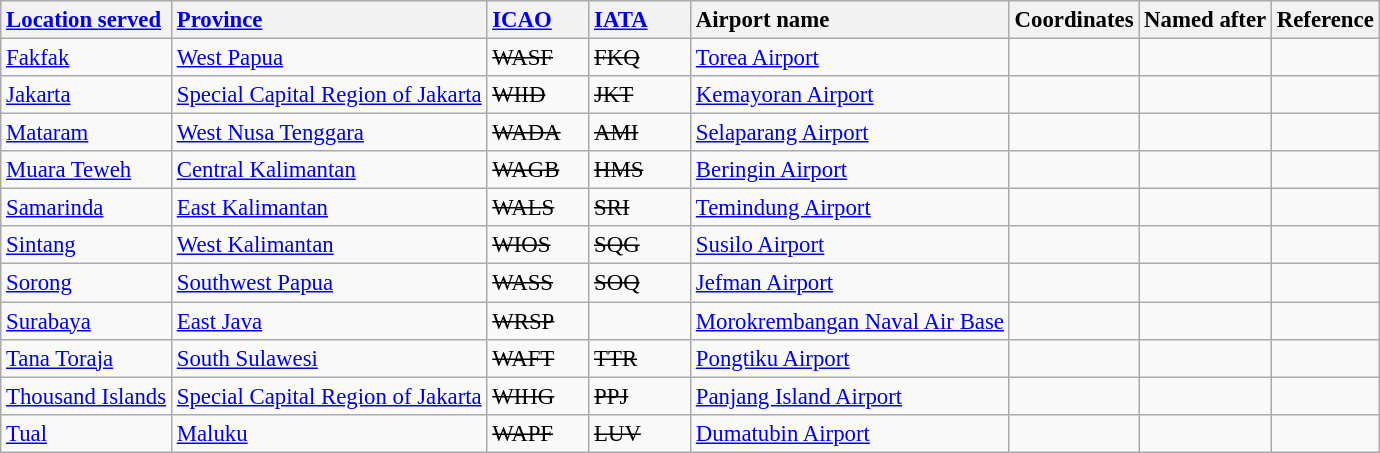<table class="wikitable sortable" style="font-size:95%;">
<tr style="vertical-align:baseline;">
<th style="text-align:left; white-space:nowrap;"><a href='#'>Location served</a></th>
<th style="text-align:left;"><a href='#'>Province</a></th>
<th style="text-align:left; width:4em;"><a href='#'>ICAO</a></th>
<th style="text-align:left; width:4em;"><a href='#'>IATA</a></th>
<th style="text-align:left; white-space:nowrap;">Airport name</th>
<th>Coordinates</th>
<th>Named after</th>
<th>Reference</th>
</tr>
<tr>
<td><a href='#'>Fakfak</a></td>
<td><a href='#'>West Papua</a></td>
<td><s>WASF</s></td>
<td><s>FKQ</s></td>
<td><a href='#'>Torea Airport</a></td>
<td></td>
<td></td>
<td></td>
</tr>
<tr>
<td><a href='#'>Jakarta</a></td>
<td><a href='#'>Special Capital Region of Jakarta</a></td>
<td><s>WIID</s></td>
<td><s>JKT</s></td>
<td><a href='#'>Kemayoran Airport</a></td>
<td></td>
<td></td>
<td></td>
</tr>
<tr>
<td><a href='#'>Mataram</a></td>
<td><a href='#'>West Nusa Tenggara</a></td>
<td><s>WADA</s></td>
<td><s>AMI</s></td>
<td><a href='#'>Selaparang Airport</a></td>
<td></td>
<td></td>
<td></td>
</tr>
<tr>
<td><a href='#'>Muara Teweh</a></td>
<td><a href='#'>Central Kalimantan</a></td>
<td><s>WAGB</s></td>
<td><s>HMS</s></td>
<td><a href='#'>Beringin Airport</a></td>
<td></td>
<td></td>
<td></td>
</tr>
<tr>
<td><a href='#'>Samarinda</a></td>
<td><a href='#'>East Kalimantan</a></td>
<td><s>WALS</s></td>
<td><s>SRI</s></td>
<td><a href='#'>Temindung Airport</a></td>
<td></td>
<td></td>
<td></td>
</tr>
<tr>
<td><a href='#'>Sintang</a></td>
<td><a href='#'>West Kalimantan</a></td>
<td><s>WIOS</s></td>
<td><s>SQG</s></td>
<td><a href='#'>Susilo Airport</a></td>
<td></td>
<td></td>
<td></td>
</tr>
<tr>
<td><a href='#'>Sorong</a></td>
<td><a href='#'>Southwest Papua</a></td>
<td><s>WASS</s></td>
<td><s>SOQ</s></td>
<td><a href='#'>Jefman Airport</a></td>
<td></td>
<td></td>
<td></td>
</tr>
<tr>
<td><a href='#'>Surabaya</a></td>
<td><a href='#'>East Java</a></td>
<td><s>WRSP</s></td>
<td></td>
<td><a href='#'>Morokrembangan Naval Air Base</a></td>
<td></td>
<td></td>
<td></td>
</tr>
<tr>
<td><a href='#'>Tana Toraja</a></td>
<td><a href='#'>South Sulawesi</a></td>
<td><s>WAFT</s></td>
<td><s>TTR</s></td>
<td><a href='#'>Pongtiku Airport</a></td>
<td></td>
<td></td>
<td></td>
</tr>
<tr>
<td><a href='#'>Thousand Islands</a></td>
<td><a href='#'>Special Capital Region of Jakarta</a></td>
<td><s>WIHG</s></td>
<td><s>PPJ</s></td>
<td><a href='#'>Panjang Island Airport</a></td>
<td></td>
<td></td>
<td></td>
</tr>
<tr>
<td><a href='#'>Tual</a></td>
<td><a href='#'>Maluku</a></td>
<td><s>WAPF</s></td>
<td><s>LUV</s></td>
<td><a href='#'>Dumatubin Airport</a></td>
<td></td>
<td></td>
<td></td>
</tr>
</table>
